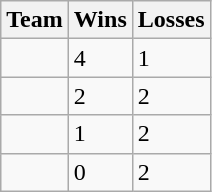<table class=wikitable>
<tr>
<th>Team</th>
<th>Wins</th>
<th>Losses</th>
</tr>
<tr>
<td><strong></strong></td>
<td>4</td>
<td>1</td>
</tr>
<tr>
<td></td>
<td>2</td>
<td>2</td>
</tr>
<tr>
<td></td>
<td>1</td>
<td>2</td>
</tr>
<tr>
<td></td>
<td>0</td>
<td>2</td>
</tr>
</table>
